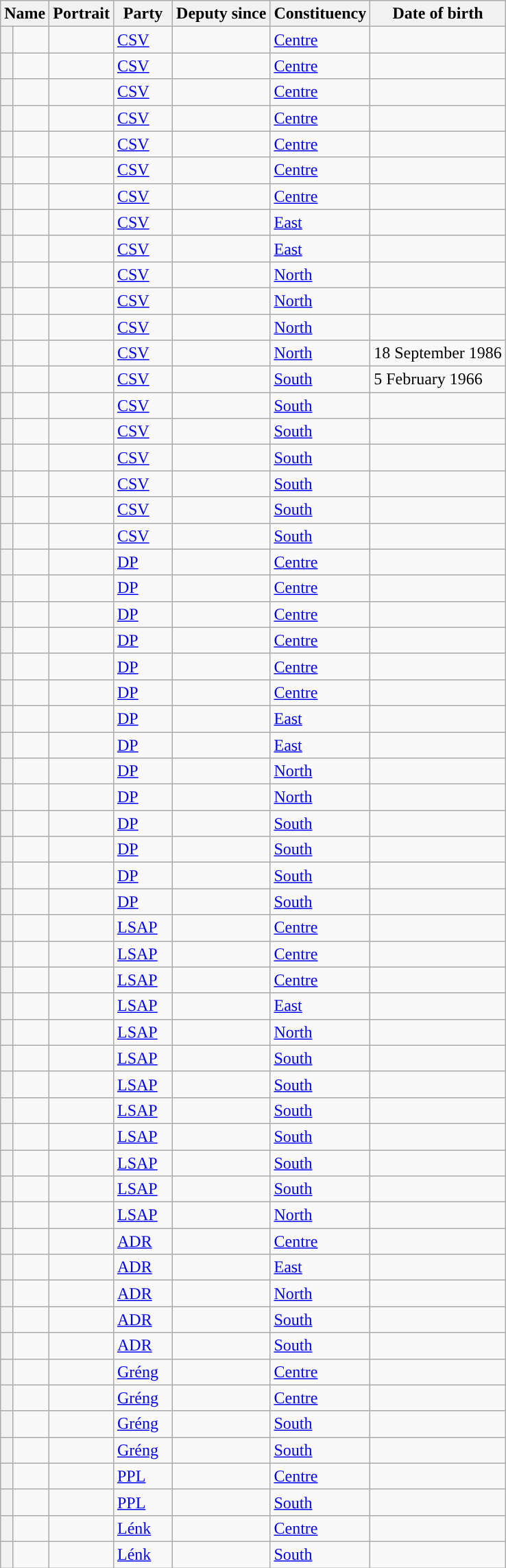<table class="wikitable sortable">
<tr>
<th colspan=2 class="sortable">Name</th>
<th scope=col class="unsortable">Portrait</th>
<th width=50px>Party</th>
<th>Deputy since</th>
<th>Constituency</th>
<th>Date of birth</th>
</tr>
<tr>
<th width=5px style="background-color: "></th>
<td valign=center></td>
<td valign=center></td>
<td valign=center><a href='#'>CSV</a></td>
<td valign=center></td>
<td valign=center><a href='#'>Centre</a></td>
<td valign=center></td>
</tr>
<tr>
<th width=5px style="background-color: "></th>
<td valign=center></td>
<td valign=center></td>
<td valign=center><a href='#'>CSV</a></td>
<td valign=center></td>
<td valign=center><a href='#'>Centre</a></td>
<td valign=center></td>
</tr>
<tr>
<th width=5px style="background-color: "></th>
<td valign=center></td>
<td valign=center></td>
<td valign=center><a href='#'>CSV</a></td>
<td valign=center></td>
<td valign=center><a href='#'>Centre</a></td>
<td valign=center></td>
</tr>
<tr>
<th width=5px style="background-color: "></th>
<td valign=center></td>
<td valign=center></td>
<td valign=center><a href='#'>CSV</a></td>
<td valign=center></td>
<td valign=center><a href='#'>Centre</a></td>
<td valign=center></td>
</tr>
<tr>
<th width=5px style="background-color: "></th>
<td valign=center></td>
<td valign=center></td>
<td valign=center><a href='#'>CSV</a></td>
<td valign=center></td>
<td valign=center><a href='#'>Centre</a></td>
<td valign=center></td>
</tr>
<tr>
<th width=5px style="background-color: "></th>
<td valign=center></td>
<td valign=center></td>
<td valign=center><a href='#'>CSV</a></td>
<td valign=center></td>
<td valign=center><a href='#'>Centre</a></td>
<td valign=center></td>
</tr>
<tr>
<th width=5px style="background-color: "></th>
<td valign=center></td>
<td valign=center></td>
<td valign=center><a href='#'>CSV</a></td>
<td valign=center></td>
<td valign=center><a href='#'>Centre</a></td>
<td valign=center></td>
</tr>
<tr>
<th width=5px style="background-color: "></th>
<td valign=center></td>
<td valign=center></td>
<td valign=center><a href='#'>CSV</a></td>
<td valign=center></td>
<td valign=center><a href='#'>East</a></td>
<td valign=center></td>
</tr>
<tr>
<th width=5px style="background-color: "></th>
<td valign=center></td>
<td valign=center></td>
<td valign=center><a href='#'>CSV</a></td>
<td valign=center></td>
<td valign=center><a href='#'>East</a></td>
<td valign=center></td>
</tr>
<tr>
<th width=5px style="background-color: "></th>
<td valign=center></td>
<td valign=center></td>
<td valign=center><a href='#'>CSV</a></td>
<td valign=center></td>
<td valign=center><a href='#'>North</a></td>
<td valign=center></td>
</tr>
<tr>
<th width=5px style="background-color: "></th>
<td valign=center></td>
<td valign=center></td>
<td valign=center><a href='#'>CSV</a></td>
<td valign=center></td>
<td valign=center><a href='#'>North</a></td>
<td valign=center></td>
</tr>
<tr>
<th width=5px style="background-color: "></th>
<td valign=center></td>
<td valign=center></td>
<td valign=center><a href='#'>CSV</a></td>
<td valign=center></td>
<td valign=center><a href='#'>North</a></td>
<td valign=center></td>
</tr>
<tr>
<th width=5px style="background-color: "></th>
<td valign=center></td>
<td valign=center></td>
<td valign=center><a href='#'>CSV</a></td>
<td valign=center></td>
<td valign=center><a href='#'>North</a></td>
<td valign=center>18 September 1986</td>
</tr>
<tr>
<th width=5px style="background-color: "></th>
<td valign=center></td>
<td valign=center></td>
<td valign=center><a href='#'>CSV</a></td>
<td valign=center></td>
<td valign=center><a href='#'>South</a></td>
<td valign=center>5 February 1966</td>
</tr>
<tr>
<th width=5px style="background-color: "></th>
<td valign=center></td>
<td valign=center></td>
<td valign=center><a href='#'>CSV</a></td>
<td valign=center></td>
<td valign=center><a href='#'>South</a></td>
<td valign=center></td>
</tr>
<tr>
<th width=5px style="background-color: "></th>
<td valign=center></td>
<td valign=center></td>
<td valign=center><a href='#'>CSV</a></td>
<td valign=center></td>
<td valign=center><a href='#'>South</a></td>
<td valign=center></td>
</tr>
<tr>
<th width=5px style="background-color: "></th>
<td valign=center></td>
<td valign=center></td>
<td valign=center><a href='#'>CSV</a></td>
<td valign=center></td>
<td valign=center><a href='#'>South</a></td>
<td valign=center></td>
</tr>
<tr>
<th width=5px style="background-color: "></th>
<td valign=center></td>
<td valign=center></td>
<td valign=center><a href='#'>CSV</a></td>
<td valign=center></td>
<td valign=center><a href='#'>South</a></td>
<td valign=center></td>
</tr>
<tr>
<th width=5px style="background-color: "></th>
<td valign=center></td>
<td valign=center></td>
<td valign=center><a href='#'>CSV</a></td>
<td valign=center></td>
<td valign=center><a href='#'>South</a></td>
<td valign=center></td>
</tr>
<tr>
<th width=5px style="background-color: "></th>
<td valign=center></td>
<td valign=center></td>
<td valign=center><a href='#'>CSV</a></td>
<td valign=center></td>
<td valign=center><a href='#'>South</a></td>
<td valign=center></td>
</tr>
<tr>
<th width=5px style="background-color: "></th>
<td valign=center></td>
<td valign=center></td>
<td valign=center><a href='#'>DP</a></td>
<td valign=center></td>
<td valign=center><a href='#'>Centre</a></td>
<td valign=center></td>
</tr>
<tr>
<th width=5px style="background-color: "></th>
<td valign=center></td>
<td valign=center></td>
<td valign=center><a href='#'>DP</a></td>
<td valign=center></td>
<td valign=center><a href='#'>Centre</a></td>
<td valign=center></td>
</tr>
<tr>
<th width=5px style="background-color: "></th>
<td valign=center></td>
<td valign=center></td>
<td valign=center><a href='#'>DP</a></td>
<td valign=center></td>
<td valign=center><a href='#'>Centre</a></td>
<td valign=center></td>
</tr>
<tr>
<th width=5px style="background-color: "></th>
<td valign=center></td>
<td valign=center></td>
<td valign=center><a href='#'>DP</a></td>
<td valign=center></td>
<td valign=center><a href='#'>Centre</a></td>
<td valign=center></td>
</tr>
<tr>
<th width=5px style="background-color: "></th>
<td valign=center></td>
<td valign=center></td>
<td valign=center><a href='#'>DP</a></td>
<td valign=center></td>
<td valign=center><a href='#'>Centre</a></td>
<td valign=center></td>
</tr>
<tr>
<th width=5px style="background-color: "></th>
<td valign=center></td>
<td valign=center></td>
<td valign=center><a href='#'>DP</a></td>
<td valign=center></td>
<td valign=center><a href='#'>Centre</a></td>
<td valign=center></td>
</tr>
<tr>
<th width=5px style="background-color: "></th>
<td valign=center></td>
<td valign=center></td>
<td valign=center><a href='#'>DP</a></td>
<td valign=center></td>
<td valign=center><a href='#'>East</a></td>
<td valign=center></td>
</tr>
<tr>
<th width=5px style="background-color: "></th>
<td valign=center></td>
<td valign=center></td>
<td valign=center><a href='#'>DP</a></td>
<td valign=center></td>
<td valign=center><a href='#'>East</a></td>
<td valign=center></td>
</tr>
<tr>
<th width=5px style="background-color: "></th>
<td valign=center></td>
<td valign=center></td>
<td valign=center><a href='#'>DP</a></td>
<td valign=center></td>
<td valign=center><a href='#'>North</a></td>
<td valign=center></td>
</tr>
<tr>
<th width=5px style="background-color: "></th>
<td valign=center></td>
<td valign=center></td>
<td valign=center><a href='#'>DP</a></td>
<td valign=center></td>
<td valign=center><a href='#'>North</a></td>
<td valign=center></td>
</tr>
<tr>
<th width=5px style="background-color: "></th>
<td valign=center></td>
<td valign=center></td>
<td valign=center><a href='#'>DP</a></td>
<td valign=center></td>
<td valign=center><a href='#'>South</a></td>
<td valign=center></td>
</tr>
<tr>
<th width=5px style="background-color: "></th>
<td valign=center></td>
<td valign=center></td>
<td valign=center><a href='#'>DP</a></td>
<td valign=center></td>
<td valign=center><a href='#'>South</a></td>
<td valign=center></td>
</tr>
<tr>
<th width=5px style="background-color: "></th>
<td valign=center></td>
<td valign=center></td>
<td valign=center><a href='#'>DP</a></td>
<td valign=center></td>
<td valign=center><a href='#'>South</a></td>
<td valign=center></td>
</tr>
<tr>
<th width=5px style="background-color: "></th>
<td valign=center></td>
<td valign=center></td>
<td valign=center><a href='#'>DP</a></td>
<td valign=center></td>
<td valign=center><a href='#'>South</a></td>
<td valign=center></td>
</tr>
<tr>
<th width=5px style="background-color: "></th>
<td valign=center></td>
<td valign=center></td>
<td valign=center><a href='#'>LSAP</a></td>
<td valign=center></td>
<td valign=center><a href='#'>Centre</a></td>
<td valign=center></td>
</tr>
<tr>
<th width=5px style="background-color: "></th>
<td valign=center></td>
<td valign=center></td>
<td valign=center><a href='#'>LSAP</a></td>
<td valign=center></td>
<td valign=center><a href='#'>Centre</a></td>
<td valign=center></td>
</tr>
<tr>
<th width=5px style="background-color: "></th>
<td valign=center></td>
<td valign=center></td>
<td valign=center><a href='#'>LSAP</a></td>
<td valign=center></td>
<td valign=center><a href='#'>Centre</a></td>
<td valign=center></td>
</tr>
<tr>
<th width=5px style="background-color: "></th>
<td valign=center></td>
<td valign=center></td>
<td valign=center><a href='#'>LSAP</a></td>
<td valign=center></td>
<td valign=center><a href='#'>East</a></td>
<td valign=center></td>
</tr>
<tr>
<th width=5px style="background-color: "></th>
<td valign=center></td>
<td valign=center></td>
<td valign=center><a href='#'>LSAP</a></td>
<td valign=center></td>
<td valign=center><a href='#'>North</a></td>
<td valign=center></td>
</tr>
<tr>
<th width=5px style="background-color: "></th>
<td valign=center></td>
<td valign=center></td>
<td valign=center><a href='#'>LSAP</a></td>
<td valign=center></td>
<td valign=center><a href='#'>South</a></td>
<td valign=center></td>
</tr>
<tr>
<th width=5px style="background-color: "></th>
<td valign=center></td>
<td valign=center></td>
<td valign=center><a href='#'>LSAP</a></td>
<td valign=center></td>
<td valign=center><a href='#'>South</a></td>
<td valign=center></td>
</tr>
<tr>
<th width=5px style="background-color: "></th>
<td valign=center></td>
<td valign=center></td>
<td valign=center><a href='#'>LSAP</a></td>
<td valign=center></td>
<td valign=center><a href='#'>South</a></td>
<td valign=center></td>
</tr>
<tr>
<th width=5px style="background-color: "></th>
<td valign=center></td>
<td valign=center></td>
<td valign=center><a href='#'>LSAP</a></td>
<td valign=center></td>
<td valign=center><a href='#'>South</a></td>
<td valign=center></td>
</tr>
<tr>
<th width=5px style="background-color: "></th>
<td valign=center></td>
<td valign=center></td>
<td valign=center><a href='#'>LSAP</a></td>
<td valign=center></td>
<td valign=center><a href='#'>South</a></td>
<td valign=center></td>
</tr>
<tr>
<th width=5px style="background-color: "></th>
<td valign=center></td>
<td valign=center></td>
<td valign=center><a href='#'>LSAP</a></td>
<td valign=center></td>
<td valign=center><a href='#'>South</a></td>
<td valign=center></td>
</tr>
<tr>
<th width=5px style="background-color: "></th>
<td valign=center></td>
<td valign=center></td>
<td valign=center><a href='#'>LSAP</a></td>
<td valign=center></td>
<td valign=center><a href='#'>North</a></td>
<td valign=center></td>
</tr>
<tr>
<th width=5px style="background-color: "></th>
<td valign=center></td>
<td valign=center></td>
<td valign=center><a href='#'>ADR</a></td>
<td valign=center></td>
<td valign=center><a href='#'>Centre</a></td>
<td valign=center></td>
</tr>
<tr>
<th width=5px style="background-color: "></th>
<td valign=center></td>
<td valign=center></td>
<td valign=center><a href='#'>ADR</a></td>
<td valign=center></td>
<td valign=center><a href='#'>East</a></td>
<td valign=center></td>
</tr>
<tr>
<th width=5px style="background-color: "></th>
<td valign=center></td>
<td valign=center></td>
<td valign=center><a href='#'>ADR</a></td>
<td valign=center></td>
<td valign=center><a href='#'>North</a></td>
<td valign=center></td>
</tr>
<tr>
<th width=5px style="background-color: "></th>
<td valign=center></td>
<td valign=center></td>
<td valign=center><a href='#'>ADR</a></td>
<td valign=center></td>
<td valign=center><a href='#'>South</a></td>
<td valign=center></td>
</tr>
<tr>
<th width=5px style="background-color: "></th>
<td valign=center></td>
<td valign=center></td>
<td valign=center><a href='#'>ADR</a></td>
<td valign=center></td>
<td valign=center><a href='#'>South</a></td>
<td valign=center></td>
</tr>
<tr>
<th width=5px style="background-color: "></th>
<td valign=center></td>
<td valign=center></td>
<td valign=center><a href='#'>Gréng</a></td>
<td valign=center></td>
<td valign=center><a href='#'>Centre</a></td>
<td valign=center></td>
</tr>
<tr>
<th width=5px style="background-color: "></th>
<td valign=center></td>
<td valign=center></td>
<td valign=center><a href='#'>Gréng</a></td>
<td valign=center></td>
<td valign=center><a href='#'>Centre</a></td>
<td valign=center></td>
</tr>
<tr>
<th width=5px style="background-color: "></th>
<td valign=center></td>
<td valign=center></td>
<td valign=center><a href='#'>Gréng</a></td>
<td valign=center></td>
<td valign=center><a href='#'>South</a></td>
<td valign=center></td>
</tr>
<tr>
<th width=5px style="background-color: "></th>
<td valign=center></td>
<td valign=center></td>
<td valign=center><a href='#'>Gréng</a></td>
<td valign=center></td>
<td valign=center><a href='#'>South</a></td>
<td valign=center></td>
</tr>
<tr>
<th width=5px style="background-color: "></th>
<td valign=center></td>
<td valign=center></td>
<td valign=center><a href='#'>PPL</a></td>
<td valign=center></td>
<td valign=center><a href='#'>Centre</a></td>
<td valign=center></td>
</tr>
<tr>
<th width=5px style="background-color: "></th>
<td valign=center></td>
<td valign=center></td>
<td valign=center><a href='#'>PPL</a></td>
<td valign=center></td>
<td valign=center><a href='#'>South</a></td>
<td valign=center></td>
</tr>
<tr>
<th width=5px style="background-color: "></th>
<td valign=center></td>
<td valign=center></td>
<td valign=center><a href='#'>Lénk</a></td>
<td valign=center></td>
<td valign=center><a href='#'>Centre</a></td>
<td valign=center></td>
</tr>
<tr>
<th width=5px style="background-color: "></th>
<td valign=center></td>
<td valign=center></td>
<td valign=center><a href='#'>Lénk</a></td>
<td valign=center></td>
<td valign=center><a href='#'>South</a></td>
<td valign=center></td>
</tr>
</table>
